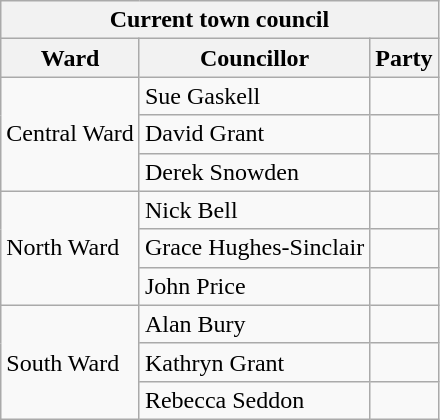<table class="wikitable">
<tr>
<th colspan="4">Current town council</th>
</tr>
<tr>
<th>Ward</th>
<th>Councillor</th>
<th colspan="2">Party</th>
</tr>
<tr>
<td rowspan="3">Central Ward</td>
<td>Sue Gaskell</td>
<td></td>
</tr>
<tr>
<td>David Grant</td>
<td></td>
</tr>
<tr>
<td>Derek Snowden</td>
<td></td>
</tr>
<tr>
<td rowspan="3">North Ward</td>
<td>Nick Bell</td>
<td></td>
</tr>
<tr>
<td>Grace Hughes-Sinclair</td>
<td></td>
</tr>
<tr>
<td>John Price</td>
<td></td>
</tr>
<tr>
<td rowspan="3">South Ward</td>
<td>Alan Bury</td>
<td></td>
</tr>
<tr>
<td>Kathryn Grant</td>
<td></td>
</tr>
<tr>
<td>Rebecca Seddon</td>
<td></td>
</tr>
</table>
